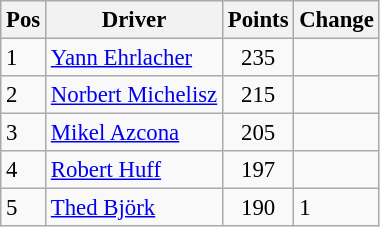<table class="wikitable" style="font-size: 95%;">
<tr>
<th>Pos</th>
<th>Driver</th>
<th>Points</th>
<th>Change</th>
</tr>
<tr>
<td>1</td>
<td> <a href='#'>Yann Ehrlacher</a></td>
<td align=center>235</td>
<td align="left"></td>
</tr>
<tr>
<td>2</td>
<td> <a href='#'>Norbert Michelisz</a></td>
<td align=center>215</td>
<td align="left"></td>
</tr>
<tr>
<td>3</td>
<td> <a href='#'>Mikel Azcona</a></td>
<td align=center>205</td>
<td align="left"></td>
</tr>
<tr>
<td>4</td>
<td> <a href='#'>Robert Huff</a></td>
<td align=center>197</td>
<td align="left"></td>
</tr>
<tr>
<td>5</td>
<td> <a href='#'>Thed Björk</a></td>
<td align=center>190</td>
<td align="left"> 1</td>
</tr>
</table>
